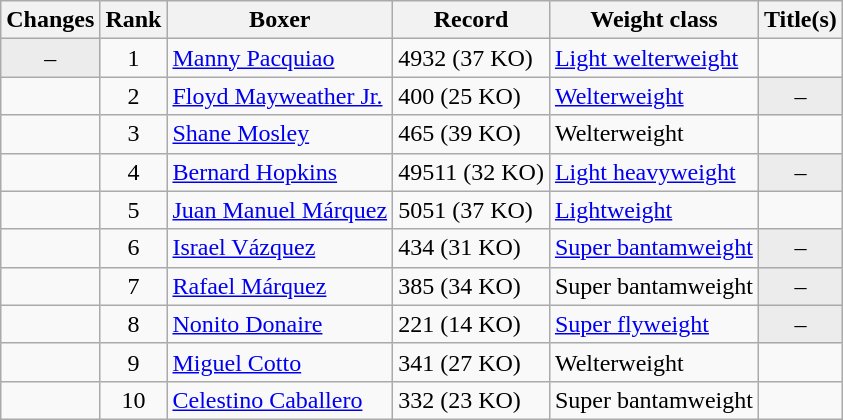<table class="wikitable ">
<tr>
<th>Changes</th>
<th>Rank</th>
<th>Boxer</th>
<th>Record</th>
<th>Weight class</th>
<th>Title(s)</th>
</tr>
<tr>
<td align=center bgcolor=#ECECEC>–</td>
<td align=center>1</td>
<td><a href='#'>Manny Pacquiao</a></td>
<td>4932 (37 KO)</td>
<td><a href='#'>Light welterweight</a></td>
<td></td>
</tr>
<tr>
<td align=center></td>
<td align=center>2</td>
<td><a href='#'>Floyd Mayweather Jr.</a></td>
<td>400 (25 KO)</td>
<td><a href='#'>Welterweight</a></td>
<td align=center bgcolor=#ECECEC data-sort-value="Z">–</td>
</tr>
<tr>
<td align=center></td>
<td align=center>3</td>
<td><a href='#'>Shane Mosley</a></td>
<td>465 (39 KO)</td>
<td>Welterweight</td>
<td></td>
</tr>
<tr>
<td align=center></td>
<td align=center>4</td>
<td><a href='#'>Bernard Hopkins</a></td>
<td>49511 (32 KO)</td>
<td><a href='#'>Light heavyweight</a></td>
<td align=center bgcolor=#ECECEC data-sort-value="Z">–</td>
</tr>
<tr>
<td align=center></td>
<td align=center>5</td>
<td><a href='#'>Juan Manuel Márquez</a></td>
<td>5051 (37 KO)</td>
<td><a href='#'>Lightweight</a></td>
<td></td>
</tr>
<tr>
<td align=center></td>
<td align=center>6</td>
<td><a href='#'>Israel Vázquez</a></td>
<td>434 (31 KO)</td>
<td><a href='#'>Super bantamweight</a></td>
<td align=center bgcolor=#ECECEC data-sort-value="Z">–</td>
</tr>
<tr>
<td align=center></td>
<td align=center>7</td>
<td><a href='#'>Rafael Márquez</a></td>
<td>385 (34 KO)</td>
<td>Super bantamweight</td>
<td align=center bgcolor=#ECECEC data-sort-value="Z">–</td>
</tr>
<tr>
<td align=center></td>
<td align=center>8</td>
<td><a href='#'>Nonito Donaire</a></td>
<td>221 (14 KO)</td>
<td><a href='#'>Super flyweight</a></td>
<td align=center bgcolor=#ECECEC data-sort-value="Z">–</td>
</tr>
<tr>
<td align=center></td>
<td align=center>9</td>
<td><a href='#'>Miguel Cotto</a></td>
<td>341 (27 KO)</td>
<td>Welterweight</td>
<td></td>
</tr>
<tr>
<td align=center></td>
<td align=center>10</td>
<td><a href='#'>Celestino Caballero</a></td>
<td>332 (23 KO)</td>
<td>Super bantamweight</td>
<td></td>
</tr>
</table>
